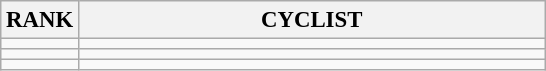<table class="wikitable" style="font-size:95%;">
<tr>
<th>RANK</th>
<th align="left" style="width: 20em">CYCLIST</th>
</tr>
<tr>
<td align="center"></td>
<td></td>
</tr>
<tr>
<td align="center"></td>
<td></td>
</tr>
<tr>
<td align="center"></td>
<td></td>
</tr>
</table>
